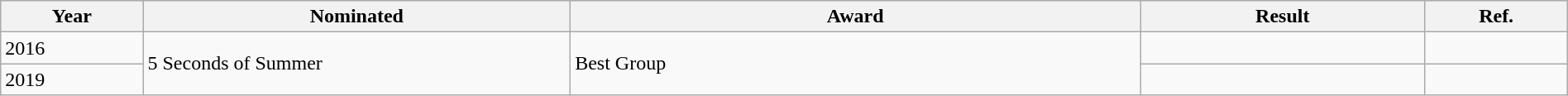<table class="wikitable" style="width:100%;">
<tr>
<th width=5%>Year</th>
<th style="width:15%;">Nominated</th>
<th style="width:20%;">Award</th>
<th style="width:10%;">Result</th>
<th style="width:5%;">Ref.</th>
</tr>
<tr>
<td>2016</td>
<td rowspan="2">5 Seconds of Summer</td>
<td rowspan="2">Best Group</td>
<td></td>
<td></td>
</tr>
<tr>
<td>2019</td>
<td></td>
<td></td>
</tr>
</table>
